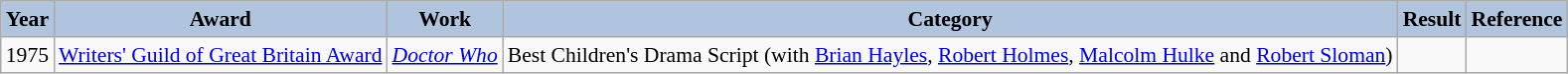<table class="wikitable" style="font-size:90%">
<tr style="text-align:center;">
<th style="background:#B0C4DE;">Year</th>
<th style="background:#B0C4DE;">Award</th>
<th style="background:#B0C4DE;">Work</th>
<th style="background:#B0C4DE;">Category</th>
<th style="background:#B0C4DE;">Result</th>
<th style="background:#B0C4DE;">Reference</th>
</tr>
<tr>
<td>1975</td>
<td><a href='#'>Writers' Guild of Great Britain Award</a></td>
<td><em><a href='#'>Doctor Who</a></em></td>
<td>Best Children's Drama Script (with <a href='#'>Brian Hayles</a>, <a href='#'>Robert Holmes</a>, <a href='#'>Malcolm Hulke</a> and <a href='#'>Robert Sloman</a>)</td>
<td></td>
<td></td>
</tr>
</table>
